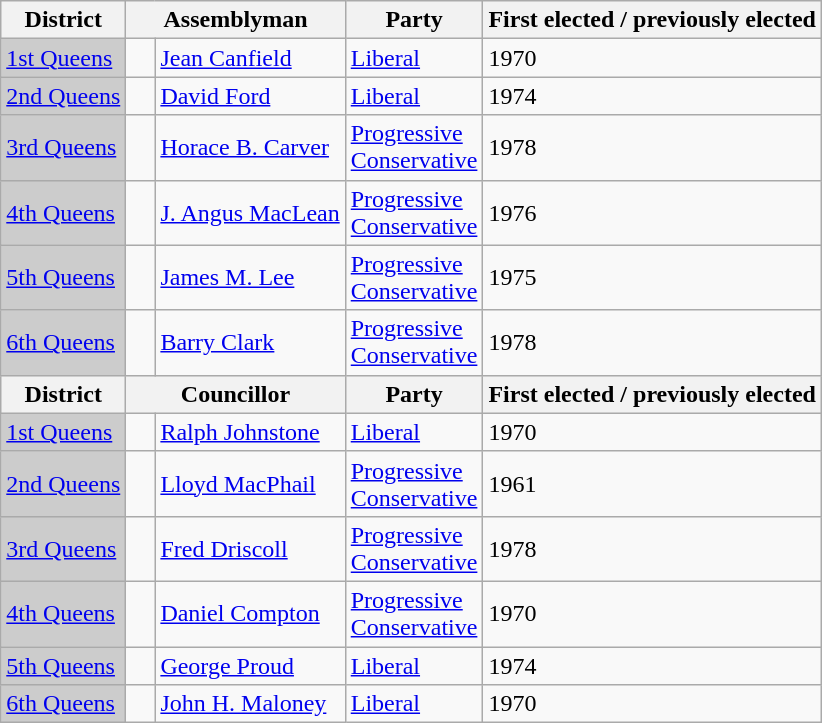<table class="wikitable sortable">
<tr>
<th>District</th>
<th colspan="2">Assemblyman</th>
<th>Party</th>
<th>First elected / previously elected</th>
</tr>
<tr>
<td bgcolor="CCCCCC"><a href='#'>1st Queens</a></td>
<td>   </td>
<td><a href='#'>Jean Canfield</a></td>
<td><a href='#'>Liberal</a></td>
<td>1970</td>
</tr>
<tr>
<td bgcolor="CCCCCC"><a href='#'>2nd Queens</a></td>
<td>   </td>
<td><a href='#'>David Ford</a></td>
<td><a href='#'>Liberal</a></td>
<td>1974</td>
</tr>
<tr>
<td bgcolor="CCCCCC"><a href='#'>3rd Queens</a></td>
<td>   </td>
<td><a href='#'>Horace B. Carver</a></td>
<td><a href='#'>Progressive <br> Conservative</a></td>
<td>1978</td>
</tr>
<tr>
<td bgcolor="CCCCCC"><a href='#'>4th Queens</a></td>
<td>   </td>
<td><a href='#'>J. Angus MacLean</a></td>
<td><a href='#'>Progressive <br> Conservative</a></td>
<td>1976</td>
</tr>
<tr>
<td bgcolor="CCCCCC"><a href='#'>5th Queens</a></td>
<td>   </td>
<td><a href='#'>James M. Lee</a></td>
<td><a href='#'>Progressive <br> Conservative</a></td>
<td>1975</td>
</tr>
<tr>
<td bgcolor="CCCCCC"><a href='#'>6th Queens</a></td>
<td>   </td>
<td><a href='#'>Barry Clark</a></td>
<td><a href='#'>Progressive <br> Conservative</a></td>
<td>1978</td>
</tr>
<tr>
<th>District</th>
<th colspan="2">Councillor</th>
<th>Party</th>
<th>First elected / previously elected</th>
</tr>
<tr>
<td bgcolor="CCCCCC"><a href='#'>1st Queens</a></td>
<td>   </td>
<td><a href='#'>Ralph Johnstone</a></td>
<td><a href='#'>Liberal</a></td>
<td>1970</td>
</tr>
<tr>
<td bgcolor="CCCCCC"><a href='#'>2nd Queens</a></td>
<td>   </td>
<td><a href='#'>Lloyd MacPhail</a></td>
<td><a href='#'>Progressive <br> Conservative</a></td>
<td>1961</td>
</tr>
<tr>
<td bgcolor="CCCCCC"><a href='#'>3rd Queens</a></td>
<td>   </td>
<td><a href='#'>Fred Driscoll</a></td>
<td><a href='#'>Progressive <br> Conservative</a></td>
<td>1978</td>
</tr>
<tr>
<td bgcolor="CCCCCC"><a href='#'>4th Queens</a></td>
<td>   </td>
<td><a href='#'>Daniel Compton</a></td>
<td><a href='#'>Progressive <br> Conservative</a></td>
<td>1970</td>
</tr>
<tr>
<td bgcolor="CCCCCC"><a href='#'>5th Queens</a></td>
<td>   </td>
<td><a href='#'>George Proud</a></td>
<td><a href='#'>Liberal</a></td>
<td>1974</td>
</tr>
<tr>
<td bgcolor="CCCCCC"><a href='#'>6th Queens</a></td>
<td>   </td>
<td><a href='#'>John H. Maloney</a></td>
<td><a href='#'>Liberal</a></td>
<td>1970</td>
</tr>
</table>
